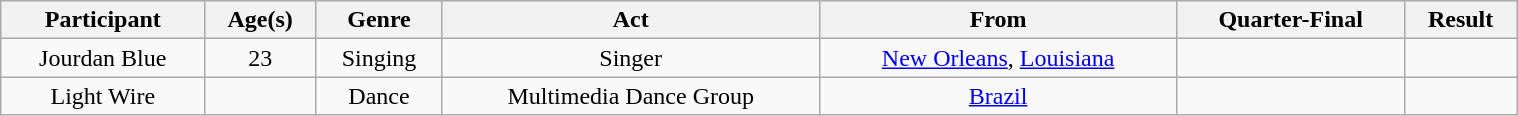<table class="wikitable sortable" style="margin-left: auto; margin-right: auto; border: none; width:80%; text-align:center;">
<tr valign="top">
<th>Participant</th>
<th class="unsortable">Age(s)</th>
<th>Genre</th>
<th class="unsortable">Act</th>
<th>From</th>
<th>Quarter-Final</th>
<th>Result</th>
</tr>
<tr>
<td>Jourdan Blue </td>
<td>23</td>
<td>Singing</td>
<td>Singer</td>
<td><a href='#'>New Orleans</a>, <a href='#'>Louisiana</a></td>
<td></td>
<td></td>
</tr>
<tr>
<td>Light Wire </td>
<td></td>
<td>Dance</td>
<td>Multimedia Dance Group</td>
<td><a href='#'>Brazil</a></td>
<td></td>
<td></td>
</tr>
</table>
